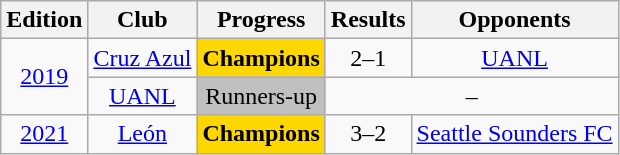<table class="wikitable" style="text-align: center;">
<tr>
<th>Edition</th>
<th>Club</th>
<th>Progress</th>
<th>Results</th>
<th>Opponents</th>
</tr>
<tr>
<td rowspan="2"><a href='#'>2019</a></td>
<td><a href='#'>Cruz Azul</a></td>
<td bgcolor="gold"><strong>Champions</strong></td>
<td>2–1</td>
<td><a href='#'>UANL</a></td>
</tr>
<tr>
<td><a href='#'>UANL</a></td>
<td bgcolor="silver">Runners-up</td>
<td colspan=2>–</td>
</tr>
<tr>
<td><a href='#'>2021</a></td>
<td><a href='#'>León</a></td>
<td bgcolor="gold"><strong>Champions</strong></td>
<td>3–2</td>
<td> <a href='#'>Seattle Sounders FC</a></td>
</tr>
</table>
